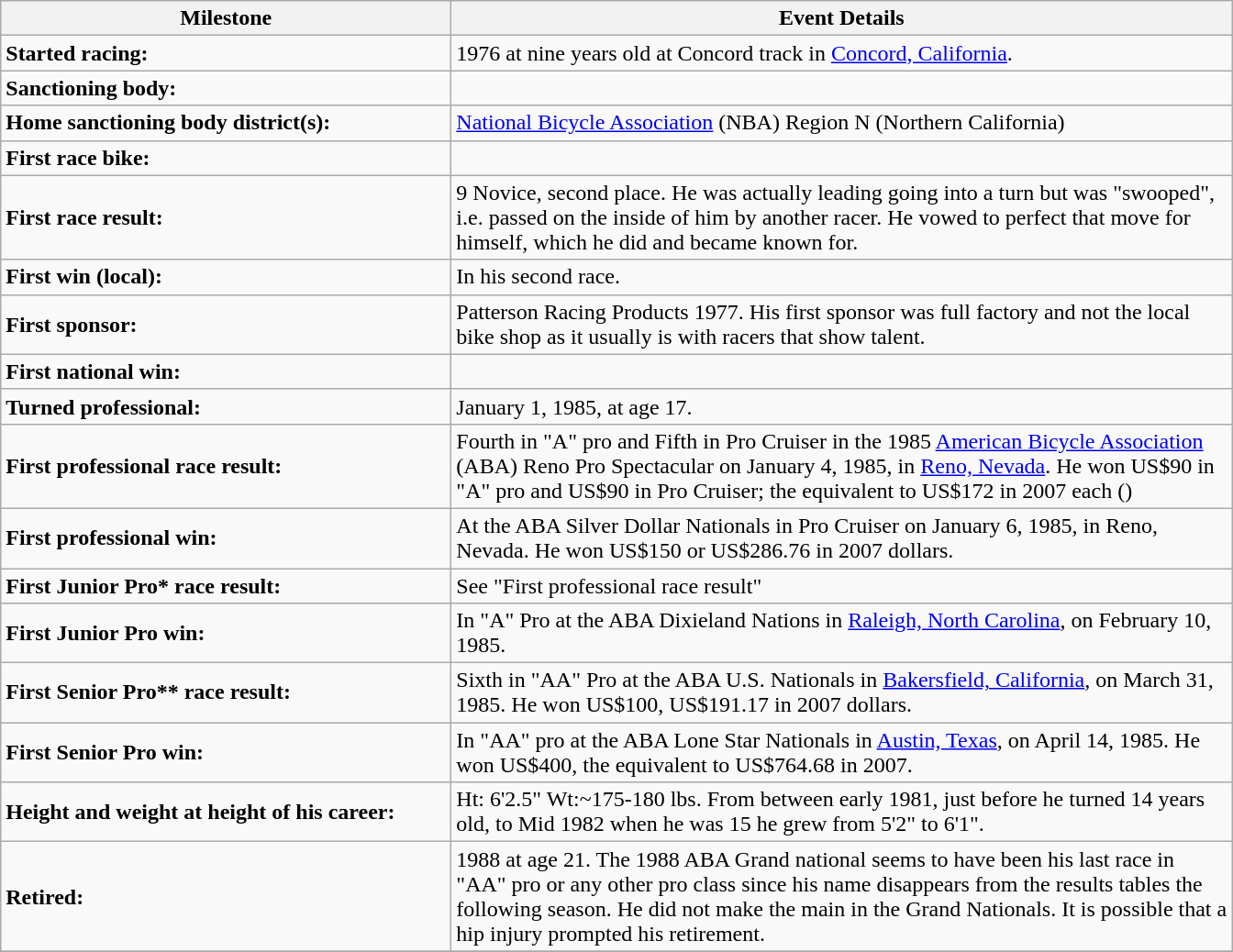<table class="sortable wikitable">
<tr>
<th style="width:20em">Milestone</th>
<th style="width:35em">Event Details</th>
</tr>
<tr>
<td><strong>Started racing:</strong></td>
<td>1976 at nine years old at Concord track in <a href='#'>Concord, California</a>.</td>
</tr>
<tr>
<td><strong>Sanctioning body:</strong></td>
<td></td>
</tr>
<tr>
<td><strong>Home sanctioning body district(s):</strong></td>
<td><a href='#'>National Bicycle Association</a> (NBA) Region N (Northern California)</td>
</tr>
<tr>
<td><strong>First race bike:</strong></td>
<td></td>
</tr>
<tr>
<td><strong>First race result:</strong></td>
<td>9 Novice, second place. He was actually leading going into a turn but was "swooped", i.e. passed on the inside of him by another racer. He vowed to perfect that move for himself, which he did and became known for.</td>
</tr>
<tr>
<td><strong>First win (local):</strong></td>
<td>In his second race.</td>
</tr>
<tr>
<td><strong>First sponsor:</strong></td>
<td>Patterson Racing Products 1977. His first sponsor was full factory and not the local bike shop as it usually is with racers that show talent.</td>
</tr>
<tr>
<td><strong>First national win:</strong></td>
<td></td>
</tr>
<tr>
<td><strong>Turned professional:</strong></td>
<td>January 1, 1985, at age 17.</td>
</tr>
<tr>
<td><strong>First professional race result:</strong></td>
<td>Fourth in "A" pro and Fifth in Pro Cruiser in the 1985 <a href='#'>American Bicycle Association</a> (ABA) Reno Pro Spectacular on January 4, 1985, in <a href='#'>Reno, Nevada</a>. He won US$90 in "A" pro and US$90 in Pro Cruiser; the equivalent to US$172 in 2007 each ()</td>
</tr>
<tr>
<td><strong>First professional win:</strong></td>
<td>At the ABA Silver Dollar Nationals in Pro Cruiser on January 6, 1985, in Reno, Nevada. He won US$150 or US$286.76 in 2007 dollars.</td>
</tr>
<tr>
<td><strong>First Junior Pro* race result:</strong></td>
<td>See "First professional race result"</td>
</tr>
<tr>
<td><strong>First Junior Pro win:</strong></td>
<td>In "A" Pro at the ABA Dixieland Nations in <a href='#'>Raleigh, North Carolina</a>, on February 10, 1985.</td>
</tr>
<tr>
<td><strong>First Senior Pro** race result:</strong></td>
<td>Sixth in "AA" Pro at the ABA U.S. Nationals in <a href='#'>Bakersfield, California</a>, on March 31, 1985. He won US$100, US$191.17 in 2007 dollars.</td>
</tr>
<tr>
<td><strong>First Senior Pro win:</strong></td>
<td>In "AA" pro at the ABA Lone Star Nationals in <a href='#'>Austin, Texas</a>, on April 14, 1985. He won US$400, the equivalent to US$764.68 in 2007.</td>
</tr>
<tr>
<td><strong>Height and weight at height of his career:</strong></td>
<td>Ht: 6'2.5" Wt:~175-180 lbs. From between early 1981, just before he turned 14 years old, to Mid 1982 when he was 15 he grew from 5'2" to 6'1".</td>
</tr>
<tr>
<td><strong>Retired:</strong></td>
<td>1988 at age 21. The 1988 ABA Grand national seems to have been his last race in "AA" pro or any other pro class since his name disappears from the results tables the following season. He did not make the main in the Grand Nationals. It is possible that a hip injury prompted his retirement.</td>
</tr>
<tr>
</tr>
</table>
